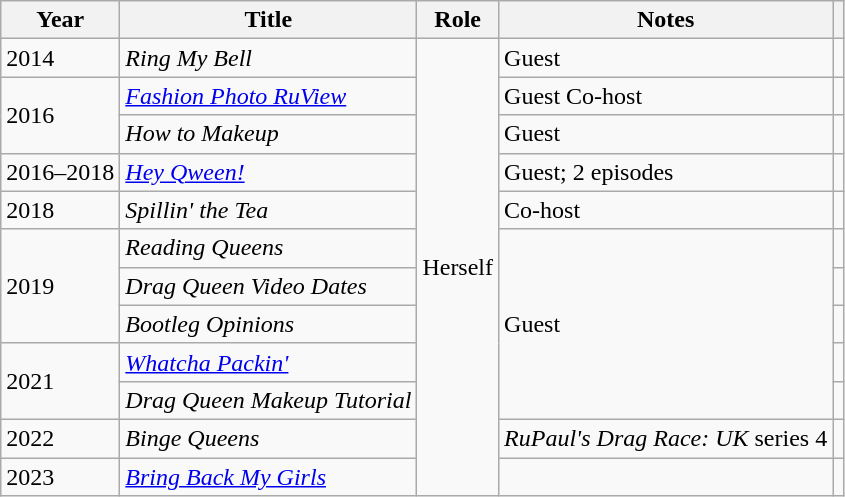<table class="wikitable">
<tr>
<th>Year</th>
<th>Title</th>
<th>Role</th>
<th>Notes</th>
<th></th>
</tr>
<tr>
<td>2014</td>
<td><em>Ring My Bell</em></td>
<td rowspan=12>Herself</td>
<td>Guest</td>
<td></td>
</tr>
<tr>
<td rowspan=2>2016</td>
<td><em><a href='#'>Fashion Photo RuView</a></em></td>
<td>Guest Co-host</td>
<td></td>
</tr>
<tr>
<td><em>How to Makeup</em></td>
<td>Guest</td>
<td></td>
</tr>
<tr>
<td>2016–2018</td>
<td><em><a href='#'>Hey Qween!</a></em></td>
<td>Guest; 2 episodes</td>
<td></td>
</tr>
<tr>
<td>2018</td>
<td><em>Spillin' the Tea</em></td>
<td>Co-host</td>
<td></td>
</tr>
<tr>
<td rowspan=3>2019</td>
<td><em>Reading Queens</em></td>
<td rowspan=5>Guest</td>
<td></td>
</tr>
<tr>
<td><em>Drag Queen Video Dates</em></td>
<td></td>
</tr>
<tr>
<td><em>Bootleg Opinions</em></td>
<td></td>
</tr>
<tr>
<td rowspan=2>2021</td>
<td><em><a href='#'>Whatcha Packin'</a></em></td>
<td></td>
</tr>
<tr>
<td><em>Drag Queen Makeup Tutorial</em></td>
<td></td>
</tr>
<tr>
<td>2022</td>
<td><em>Binge Queens</em></td>
<td><em>RuPaul's Drag Race: UK</em> series 4</td>
<td></td>
</tr>
<tr>
<td>2023</td>
<td><em><a href='#'>Bring Back My Girls</a></em></td>
<td></td>
<td></td>
</tr>
</table>
